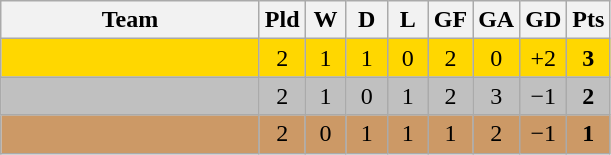<table class="wikitable" style="text-align:center">
<tr>
<th width=165>Team</th>
<th width=20>Pld</th>
<th width=20>W</th>
<th width=20>D</th>
<th width=20>L</th>
<th width=20>GF</th>
<th width=20>GA</th>
<th width=20>GD</th>
<th width=20>Pts</th>
</tr>
<tr bgcolor=gold>
<td align="left"></td>
<td>2</td>
<td>1</td>
<td>1</td>
<td>0</td>
<td>2</td>
<td>0</td>
<td>+2</td>
<td><strong>3</strong></td>
</tr>
<tr bgcolor=silver>
<td align="left"></td>
<td>2</td>
<td>1</td>
<td>0</td>
<td>1</td>
<td>2</td>
<td>3</td>
<td>−1</td>
<td><strong>2</strong></td>
</tr>
<tr bgcolor=#cc9966>
<td align="left"></td>
<td>2</td>
<td>0</td>
<td>1</td>
<td>1</td>
<td>1</td>
<td>2</td>
<td>−1</td>
<td><strong>1</strong></td>
</tr>
</table>
